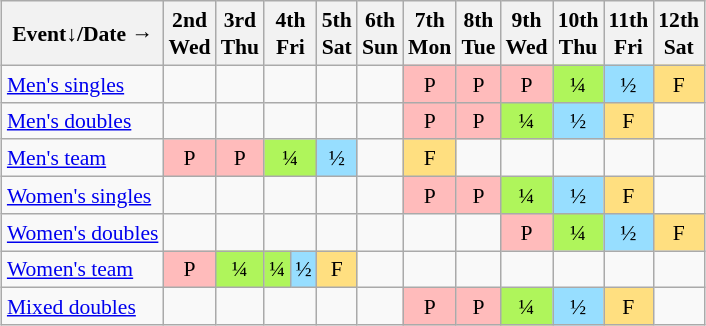<table class="wikitable" style="margin:0.5em auto; font-size:90%; line-height:1.25em; text-align:center;">
<tr>
<th>Event↓/Date →</th>
<th>2nd<br>Wed</th>
<th>3rd<br>Thu</th>
<th colspan=2>4th<br>Fri</th>
<th>5th<br>Sat</th>
<th>6th<br>Sun</th>
<th>7th<br>Mon</th>
<th>8th<br>Tue</th>
<th>9th<br>Wed</th>
<th>10th<br>Thu</th>
<th>11th<br>Fri</th>
<th>12th<br>Sat</th>
</tr>
<tr>
<td align="left"><a href='#'>Men's singles</a></td>
<td></td>
<td></td>
<td colspan=2></td>
<td></td>
<td></td>
<td bgcolor="#FFBBBB">P</td>
<td bgcolor="#FFBBBB">P</td>
<td bgcolor="#FFBBBB">P</td>
<td bgcolor="#AFF55B">¼</td>
<td bgcolor="#97DEFF">½</td>
<td bgcolor="#FFDF80">F</td>
</tr>
<tr>
<td align="left"><a href='#'>Men's doubles</a></td>
<td></td>
<td></td>
<td colspan=2></td>
<td></td>
<td></td>
<td bgcolor="#FFBBBB">P</td>
<td bgcolor="#FFBBBB">P</td>
<td bgcolor="#AFF55B">¼</td>
<td bgcolor="#97DEFF">½</td>
<td bgcolor="#FFDF80">F</td>
<td></td>
</tr>
<tr>
<td align="left"><a href='#'>Men's team</a></td>
<td bgcolor="#FFBBBB">P</td>
<td bgcolor="#FFBBBB">P</td>
<td colspan=2 bgcolor="#AFF55B">¼</td>
<td bgcolor="#97DEFF">½</td>
<td></td>
<td bgcolor="#FFDF80">F</td>
<td></td>
<td></td>
<td></td>
<td></td>
<td></td>
</tr>
<tr>
<td align="left"><a href='#'>Women's singles</a></td>
<td></td>
<td></td>
<td colspan=2></td>
<td></td>
<td></td>
<td bgcolor="#FFBBBB">P</td>
<td bgcolor="#FFBBBB">P</td>
<td bgcolor="#AFF55B">¼</td>
<td bgcolor="#97DEFF">½</td>
<td bgcolor="#FFDF80">F</td>
<td></td>
</tr>
<tr>
<td align="left"><a href='#'>Women's doubles</a></td>
<td></td>
<td></td>
<td colspan=2></td>
<td></td>
<td></td>
<td></td>
<td></td>
<td bgcolor="#FFBBBB">P</td>
<td bgcolor="#AFF55B">¼</td>
<td bgcolor="#97DEFF">½</td>
<td bgcolor="#FFDF80">F</td>
</tr>
<tr>
<td align="left"><a href='#'>Women's team</a></td>
<td bgcolor="#FFBBBB">P</td>
<td bgcolor="#AFF55B">¼</td>
<td bgcolor="#AFF55B">¼</td>
<td bgcolor="#97DEFF">½</td>
<td bgcolor="#FFDF80">F</td>
<td></td>
<td></td>
<td></td>
<td></td>
<td></td>
<td></td>
<td></td>
</tr>
<tr>
<td align="left"><a href='#'>Mixed doubles</a></td>
<td></td>
<td></td>
<td colspan=2></td>
<td></td>
<td></td>
<td bgcolor="#FFBBBB">P</td>
<td bgcolor="#FFBBBB">P</td>
<td bgcolor="#AFF55B">¼</td>
<td bgcolor="#97DEFF">½</td>
<td bgcolor="#FFDF80">F</td>
<td></td>
</tr>
</table>
